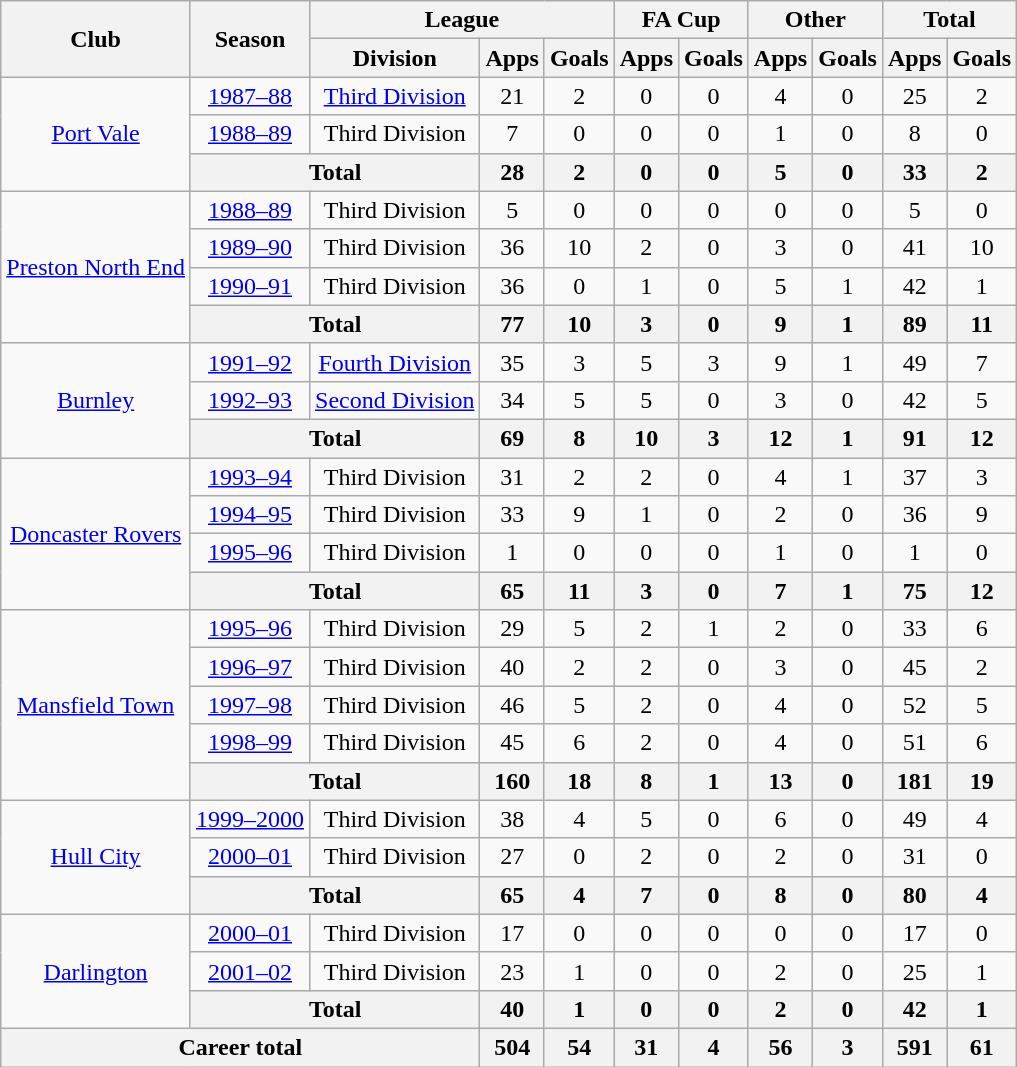<table class="wikitable" style="text-align: center;">
<tr>
<th rowspan="2">Club</th>
<th rowspan="2">Season</th>
<th colspan="3">League</th>
<th colspan="2">FA Cup</th>
<th colspan="2">Other</th>
<th colspan="2">Total</th>
</tr>
<tr>
<th>Division</th>
<th>Apps</th>
<th>Goals</th>
<th>Apps</th>
<th>Goals</th>
<th>Apps</th>
<th>Goals</th>
<th>Apps</th>
<th>Goals</th>
</tr>
<tr>
<td rowspan="3"><a href='#'>Port Vale</a></td>
<td><a href='#'>1987–88</a></td>
<td><a href='#'>Third Division</a></td>
<td>21</td>
<td>2</td>
<td>0</td>
<td>0</td>
<td>4</td>
<td>0</td>
<td>25</td>
<td>2</td>
</tr>
<tr>
<td><a href='#'>1988–89</a></td>
<td>Third Division</td>
<td>7</td>
<td>0</td>
<td>0</td>
<td>0</td>
<td>1</td>
<td>0</td>
<td>8</td>
<td>0</td>
</tr>
<tr>
<th colspan="2">Total</th>
<th>28</th>
<th>2</th>
<th>0</th>
<th>0</th>
<th>5</th>
<th>0</th>
<th>33</th>
<th>2</th>
</tr>
<tr>
<td rowspan="4"><a href='#'>Preston North End</a></td>
<td><a href='#'>1988–89</a></td>
<td>Third Division</td>
<td>5</td>
<td>0</td>
<td>0</td>
<td>0</td>
<td>0</td>
<td>0</td>
<td>5</td>
<td>0</td>
</tr>
<tr>
<td><a href='#'>1989–90</a></td>
<td>Third Division</td>
<td>36</td>
<td>10</td>
<td>2</td>
<td>0</td>
<td>3</td>
<td>0</td>
<td>41</td>
<td>10</td>
</tr>
<tr>
<td><a href='#'>1990–91</a></td>
<td>Third Division</td>
<td>36</td>
<td>0</td>
<td>1</td>
<td>0</td>
<td>5</td>
<td>1</td>
<td>42</td>
<td>1</td>
</tr>
<tr>
<th colspan="2">Total</th>
<th>77</th>
<th>10</th>
<th>3</th>
<th>0</th>
<th>9</th>
<th>1</th>
<th>89</th>
<th>11</th>
</tr>
<tr>
<td rowspan="3"><a href='#'>Burnley</a></td>
<td><a href='#'>1991–92</a></td>
<td><a href='#'>Fourth Division</a></td>
<td>35</td>
<td>3</td>
<td>5</td>
<td>3</td>
<td>9</td>
<td>1</td>
<td>49</td>
<td>7</td>
</tr>
<tr>
<td><a href='#'>1992–93</a></td>
<td><a href='#'>Second Division</a></td>
<td>34</td>
<td>5</td>
<td>5</td>
<td>0</td>
<td>3</td>
<td>0</td>
<td>42</td>
<td>5</td>
</tr>
<tr>
<th colspan="2">Total</th>
<th>69</th>
<th>8</th>
<th>10</th>
<th>3</th>
<th>12</th>
<th>1</th>
<th>91</th>
<th>12</th>
</tr>
<tr>
<td rowspan="4"><a href='#'>Doncaster Rovers</a></td>
<td><a href='#'>1993–94</a></td>
<td>Third Division</td>
<td>31</td>
<td>2</td>
<td>2</td>
<td>0</td>
<td>4</td>
<td>1</td>
<td>37</td>
<td>3</td>
</tr>
<tr>
<td><a href='#'>1994–95</a></td>
<td>Third Division</td>
<td>33</td>
<td>9</td>
<td>1</td>
<td>0</td>
<td>2</td>
<td>0</td>
<td>36</td>
<td>9</td>
</tr>
<tr>
<td><a href='#'>1995–96</a></td>
<td>Third Division</td>
<td>1</td>
<td>0</td>
<td>0</td>
<td>0</td>
<td>1</td>
<td>0</td>
<td>1</td>
<td>0</td>
</tr>
<tr>
<th colspan="2">Total</th>
<th>65</th>
<th>11</th>
<th>3</th>
<th>0</th>
<th>7</th>
<th>1</th>
<th>75</th>
<th>12</th>
</tr>
<tr>
<td rowspan="5"><a href='#'>Mansfield Town</a></td>
<td><a href='#'>1995–96</a></td>
<td>Third Division</td>
<td>29</td>
<td>5</td>
<td>2</td>
<td>1</td>
<td>2</td>
<td>0</td>
<td>33</td>
<td>6</td>
</tr>
<tr>
<td><a href='#'>1996–97</a></td>
<td>Third Division</td>
<td>40</td>
<td>2</td>
<td>2</td>
<td>0</td>
<td>3</td>
<td>0</td>
<td>45</td>
<td>2</td>
</tr>
<tr>
<td><a href='#'>1997–98</a></td>
<td>Third Division</td>
<td>46</td>
<td>5</td>
<td>2</td>
<td>0</td>
<td>4</td>
<td>0</td>
<td>52</td>
<td>5</td>
</tr>
<tr>
<td><a href='#'>1998–99</a></td>
<td>Third Division</td>
<td>45</td>
<td>6</td>
<td>2</td>
<td>0</td>
<td>4</td>
<td>0</td>
<td>51</td>
<td>6</td>
</tr>
<tr>
<th colspan="2">Total</th>
<th>160</th>
<th>18</th>
<th>8</th>
<th>1</th>
<th>13</th>
<th>0</th>
<th>181</th>
<th>19</th>
</tr>
<tr>
<td rowspan="3"><a href='#'>Hull City</a></td>
<td><a href='#'>1999–2000</a></td>
<td>Third Division</td>
<td>38</td>
<td>4</td>
<td>5</td>
<td>0</td>
<td>6</td>
<td>0</td>
<td>49</td>
<td>4</td>
</tr>
<tr>
<td><a href='#'>2000–01</a></td>
<td>Third Division</td>
<td>27</td>
<td>0</td>
<td>2</td>
<td>0</td>
<td>2</td>
<td>0</td>
<td>31</td>
<td>0</td>
</tr>
<tr>
<th colspan="2">Total</th>
<th>65</th>
<th>4</th>
<th>7</th>
<th>0</th>
<th>8</th>
<th>0</th>
<th>80</th>
<th>4</th>
</tr>
<tr>
<td rowspan="3"><a href='#'>Darlington</a></td>
<td><a href='#'>2000–01</a></td>
<td>Third Division</td>
<td>17</td>
<td>0</td>
<td>0</td>
<td>0</td>
<td>0</td>
<td>0</td>
<td>17</td>
<td>0</td>
</tr>
<tr>
<td><a href='#'>2001–02</a></td>
<td>Third Division</td>
<td>23</td>
<td>1</td>
<td>0</td>
<td>0</td>
<td>2</td>
<td>0</td>
<td>25</td>
<td>1</td>
</tr>
<tr>
<th colspan="2">Total</th>
<th>40</th>
<th>1</th>
<th>0</th>
<th>0</th>
<th>2</th>
<th>0</th>
<th>42</th>
<th>1</th>
</tr>
<tr>
<th colspan="3">Career total</th>
<th>504</th>
<th>54</th>
<th>31</th>
<th>4</th>
<th>56</th>
<th>3</th>
<th>591</th>
<th>61</th>
</tr>
</table>
